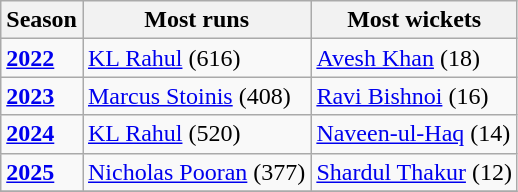<table class="wikitable">
<tr>
<th>Season</th>
<th>Most runs</th>
<th>Most wickets</th>
</tr>
<tr>
<td><a href='#'><strong>2022</strong></a></td>
<td><a href='#'>KL Rahul</a> (616)</td>
<td><a href='#'>Avesh Khan</a> (18)</td>
</tr>
<tr>
<td><a href='#'><strong>2023</strong></a></td>
<td><a href='#'>Marcus Stoinis</a> (408)</td>
<td><a href='#'>Ravi Bishnoi</a> (16)</td>
</tr>
<tr>
<td><a href='#'><strong>2024</strong></a></td>
<td><a href='#'>KL Rahul</a> (520)</td>
<td><a href='#'>Naveen-ul-Haq</a> (14)</td>
</tr>
<tr>
<td><a href='#'><strong>2025</strong></a></td>
<td><a href='#'>Nicholas Pooran</a> (377)</td>
<td><a href='#'>Shardul Thakur</a> (12)</td>
</tr>
<tr>
</tr>
</table>
